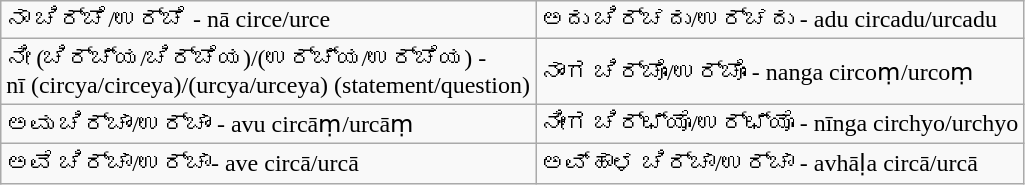<table class="wikitable mw-collapsible mw-collapsed">
<tr>
<td>ನಾ ಚಿರ್ಚೆ/ಉರ್ಚೆ - nā circe/urce</td>
<td>ಅದು ಚಿರ್ಚದು/ಉರ್ಚದು - adu circadu/urcadu</td>
</tr>
<tr>
<td>ನೀ (ಚಿರ್ಚ್ಯ/ಚಿರ್ಚೆಯ)/(ಉರ್ಚ್ಯ/ಉರ್ಚೆಯ) -<br>nī (circya/circeya)/(urcya/urceya) (statement/question)</td>
<td>ನಾಂಗ ಚಿರ್ಚೊಂ/ಉರ್ಚೊಂ - nanga circoṃ/urcoṃ</td>
</tr>
<tr>
<td>ಅವು ಚಿರ್ಚಾಂ/ಉರ್ಚಾಂ - avu circāṃ/urcāṃ</td>
<td>ನೀಂಗ ಚಿರ್ಛ್ಯೊ/ಉರ್ಛ್ಯೊ - nīnga circhyo/urchyo</td>
</tr>
<tr>
<td>ಅವೆ ಚಿರ್ಚಾ/ಉರ್ಚಾ- ave circā/urcā</td>
<td>ಅವ್ಹಾಳ ಚಿರ್ಚಾ/ಉರ್ಚಾ - avhāḷa circā/urcā</td>
</tr>
</table>
